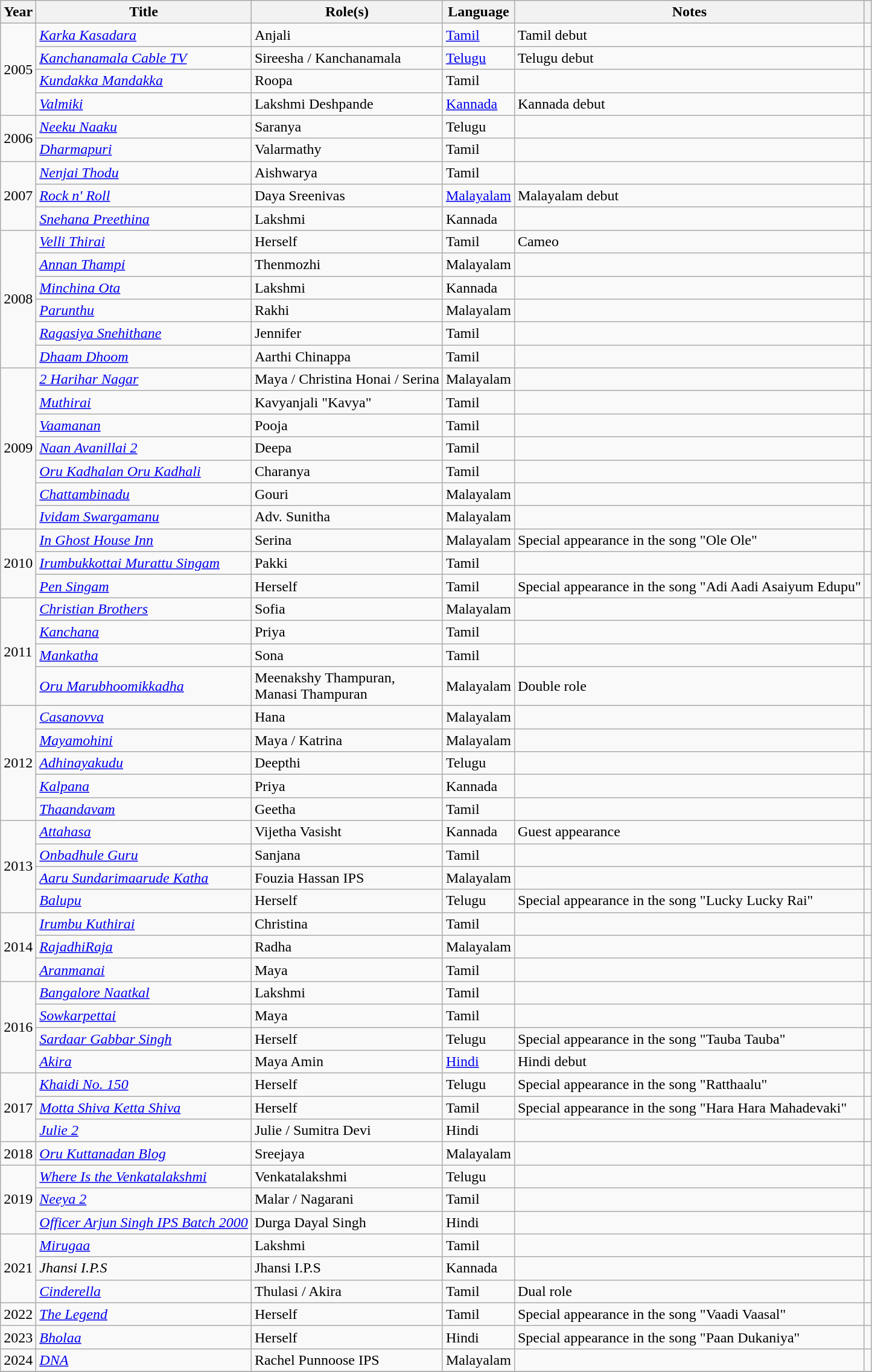<table class="wikitable sortable">
<tr>
<th scope="col">Year</th>
<th scope="col">Title</th>
<th scope="col">Role(s)</th>
<th scope="col">Language</th>
<th scope="col" class="unsortable">Notes</th>
<th scope="col" class="unsortable"></th>
</tr>
<tr>
<td rowspan="4">2005</td>
<td><em><a href='#'>Karka Kasadara</a></em></td>
<td>Anjali</td>
<td><a href='#'>Tamil</a></td>
<td>Tamil debut</td>
<td></td>
</tr>
<tr>
<td><em><a href='#'>Kanchanamala Cable TV</a></em></td>
<td>Sireesha / Kanchanamala</td>
<td><a href='#'>Telugu</a></td>
<td>Telugu debut</td>
<td></td>
</tr>
<tr>
<td><em><a href='#'>Kundakka Mandakka</a></em></td>
<td>Roopa</td>
<td>Tamil</td>
<td></td>
<td></td>
</tr>
<tr>
<td><em><a href='#'>Valmiki</a></em></td>
<td>Lakshmi Deshpande</td>
<td><a href='#'>Kannada</a></td>
<td>Kannada debut</td>
<td></td>
</tr>
<tr>
<td rowspan="2">2006</td>
<td><em><a href='#'>Neeku Naaku</a></em></td>
<td>Saranya</td>
<td>Telugu</td>
<td></td>
<td></td>
</tr>
<tr>
<td><em><a href='#'>Dharmapuri</a></em></td>
<td>Valarmathy</td>
<td>Tamil</td>
<td></td>
<td></td>
</tr>
<tr>
<td rowspan="3">2007</td>
<td><em><a href='#'>Nenjai Thodu</a></em></td>
<td>Aishwarya</td>
<td>Tamil</td>
<td></td>
<td></td>
</tr>
<tr>
<td><em><a href='#'>Rock n' Roll</a></em></td>
<td>Daya Sreenivas</td>
<td><a href='#'>Malayalam</a></td>
<td>Malayalam debut</td>
<td></td>
</tr>
<tr>
<td><em><a href='#'>Snehana Preethina</a></em></td>
<td>Lakshmi</td>
<td>Kannada</td>
<td></td>
<td></td>
</tr>
<tr>
<td rowspan="6">2008</td>
<td><em><a href='#'>Velli Thirai</a></em></td>
<td>Herself</td>
<td>Tamil</td>
<td>Cameo</td>
<td></td>
</tr>
<tr>
<td><em><a href='#'>Annan Thampi</a></em></td>
<td>Thenmozhi</td>
<td>Malayalam</td>
<td></td>
<td></td>
</tr>
<tr>
<td><em><a href='#'>Minchina Ota</a></em></td>
<td>Lakshmi</td>
<td>Kannada</td>
<td></td>
<td></td>
</tr>
<tr>
<td><em><a href='#'>Parunthu</a></em></td>
<td>Rakhi</td>
<td>Malayalam</td>
<td></td>
<td></td>
</tr>
<tr>
<td><em><a href='#'>Ragasiya Snehithane</a></em></td>
<td>Jennifer</td>
<td>Tamil</td>
<td></td>
<td></td>
</tr>
<tr>
<td><em><a href='#'>Dhaam Dhoom</a></em></td>
<td>Aarthi Chinappa</td>
<td>Tamil</td>
<td></td>
<td></td>
</tr>
<tr>
<td rowspan="7">2009</td>
<td><em><a href='#'>2 Harihar Nagar</a></em></td>
<td>Maya / Christina Honai / Serina</td>
<td>Malayalam</td>
<td></td>
<td></td>
</tr>
<tr>
<td><em><a href='#'>Muthirai</a></em></td>
<td>Kavyanjali "Kavya"</td>
<td>Tamil</td>
<td></td>
<td></td>
</tr>
<tr>
<td><em><a href='#'>Vaamanan</a></em></td>
<td>Pooja</td>
<td>Tamil</td>
<td></td>
<td></td>
</tr>
<tr>
<td><em><a href='#'>Naan Avanillai 2</a></em></td>
<td>Deepa</td>
<td>Tamil</td>
<td></td>
<td></td>
</tr>
<tr>
<td><em><a href='#'>Oru Kadhalan Oru Kadhali</a></em></td>
<td>Charanya</td>
<td>Tamil</td>
<td></td>
<td></td>
</tr>
<tr>
<td><em><a href='#'>Chattambinadu</a></em></td>
<td>Gouri</td>
<td>Malayalam</td>
<td></td>
<td></td>
</tr>
<tr>
<td><em><a href='#'>Ividam Swargamanu</a></em></td>
<td>Adv. Sunitha</td>
<td>Malayalam</td>
<td></td>
<td></td>
</tr>
<tr>
<td rowspan="3">2010</td>
<td><em><a href='#'>In Ghost House Inn</a></em></td>
<td>Serina</td>
<td>Malayalam</td>
<td>Special appearance in the song "Ole Ole"</td>
<td></td>
</tr>
<tr>
<td><em><a href='#'>Irumbukkottai Murattu Singam</a></em></td>
<td>Pakki</td>
<td>Tamil</td>
<td></td>
<td></td>
</tr>
<tr>
<td><em><a href='#'>Pen Singam</a></em></td>
<td>Herself</td>
<td>Tamil</td>
<td>Special appearance in the song "Adi Aadi Asaiyum Edupu"</td>
<td></td>
</tr>
<tr>
<td rowspan="4">2011</td>
<td><em><a href='#'>Christian Brothers</a></em></td>
<td>Sofia</td>
<td>Malayalam</td>
<td></td>
<td></td>
</tr>
<tr>
<td><em><a href='#'>Kanchana</a></em></td>
<td>Priya</td>
<td>Tamil</td>
<td></td>
<td></td>
</tr>
<tr>
<td><em><a href='#'>Mankatha</a></em></td>
<td>Sona</td>
<td>Tamil</td>
<td></td>
<td></td>
</tr>
<tr>
<td><em><a href='#'>Oru Marubhoomikkadha</a></em></td>
<td>Meenakshy Thampuran,<br>Manasi Thampuran</td>
<td>Malayalam</td>
<td>Double role</td>
<td></td>
</tr>
<tr>
<td rowspan="5">2012</td>
<td><em><a href='#'>Casanovva</a></em></td>
<td>Hana</td>
<td>Malayalam</td>
<td></td>
<td></td>
</tr>
<tr>
<td><em><a href='#'>Mayamohini</a></em></td>
<td>Maya / Katrina</td>
<td>Malayalam</td>
<td></td>
<td></td>
</tr>
<tr>
<td><em><a href='#'>Adhinayakudu</a></em></td>
<td>Deepthi</td>
<td>Telugu</td>
<td></td>
<td></td>
</tr>
<tr>
<td><em><a href='#'>Kalpana</a></em></td>
<td>Priya</td>
<td>Kannada</td>
<td></td>
<td></td>
</tr>
<tr>
<td><em><a href='#'>Thaandavam</a></em></td>
<td>Geetha</td>
<td>Tamil</td>
<td></td>
<td></td>
</tr>
<tr>
<td rowspan="4">2013</td>
<td><em><a href='#'>Attahasa</a></em></td>
<td>Vijetha Vasisht</td>
<td>Kannada</td>
<td>Guest appearance</td>
<td></td>
</tr>
<tr>
<td><em><a href='#'>Onbadhule Guru</a></em></td>
<td>Sanjana</td>
<td>Tamil</td>
<td></td>
<td></td>
</tr>
<tr>
<td><em><a href='#'>Aaru Sundarimaarude Katha</a></em></td>
<td>Fouzia Hassan IPS</td>
<td>Malayalam</td>
<td></td>
<td></td>
</tr>
<tr>
<td><em><a href='#'>Balupu</a></em></td>
<td>Herself</td>
<td>Telugu</td>
<td>Special appearance in the song "Lucky Lucky Rai"</td>
<td></td>
</tr>
<tr>
<td rowspan="3">2014</td>
<td><em><a href='#'>Irumbu Kuthirai</a></em></td>
<td>Christina</td>
<td>Tamil</td>
<td></td>
<td></td>
</tr>
<tr>
<td><em><a href='#'>RajadhiRaja</a></em></td>
<td>Radha</td>
<td>Malayalam</td>
<td></td>
<td></td>
</tr>
<tr>
<td><em><a href='#'>Aranmanai</a></em></td>
<td>Maya</td>
<td>Tamil</td>
<td></td>
<td></td>
</tr>
<tr>
<td rowspan="4">2016</td>
<td><em><a href='#'>Bangalore Naatkal</a></em></td>
<td>Lakshmi</td>
<td>Tamil</td>
<td></td>
<td></td>
</tr>
<tr>
<td><em><a href='#'>Sowkarpettai</a></em></td>
<td>Maya</td>
<td>Tamil</td>
<td></td>
<td></td>
</tr>
<tr>
<td><em><a href='#'>Sardaar Gabbar Singh</a></em></td>
<td>Herself</td>
<td>Telugu</td>
<td>Special appearance in the song "Tauba Tauba"</td>
<td></td>
</tr>
<tr>
<td><em><a href='#'>Akira</a></em></td>
<td>Maya Amin</td>
<td><a href='#'>Hindi</a></td>
<td>Hindi debut</td>
<td></td>
</tr>
<tr>
<td rowspan="3">2017</td>
<td><em><a href='#'>Khaidi No. 150</a></em></td>
<td>Herself</td>
<td>Telugu</td>
<td>Special appearance in the song "Ratthaalu"</td>
<td></td>
</tr>
<tr>
<td><em><a href='#'>Motta Shiva Ketta Shiva</a></em></td>
<td>Herself</td>
<td>Tamil</td>
<td>Special appearance in the song "Hara Hara Mahadevaki"</td>
<td></td>
</tr>
<tr>
<td><em><a href='#'>Julie 2</a></em></td>
<td>Julie / Sumitra Devi</td>
<td>Hindi</td>
<td></td>
<td></td>
</tr>
<tr>
<td>2018</td>
<td><em><a href='#'>Oru Kuttanadan Blog</a></em></td>
<td>Sreejaya</td>
<td>Malayalam</td>
<td></td>
<td></td>
</tr>
<tr>
<td rowspan="3">2019</td>
<td><em><a href='#'>Where Is the Venkatalakshmi</a></em></td>
<td>Venkatalakshmi</td>
<td>Telugu</td>
<td></td>
<td></td>
</tr>
<tr>
<td><em><a href='#'>Neeya 2</a></em></td>
<td>Malar / Nagarani</td>
<td>Tamil</td>
<td></td>
<td></td>
</tr>
<tr>
<td><em><a href='#'>Officer Arjun Singh IPS Batch 2000</a></em></td>
<td>Durga Dayal Singh</td>
<td>Hindi</td>
<td></td>
<td></td>
</tr>
<tr>
<td rowspan="3">2021</td>
<td><em><a href='#'>Mirugaa</a></em></td>
<td>Lakshmi</td>
<td>Tamil</td>
<td></td>
<td></td>
</tr>
<tr>
<td><em>Jhansi I.P.S</em></td>
<td>Jhansi I.P.S</td>
<td>Kannada</td>
<td></td>
<td></td>
</tr>
<tr>
<td><em><a href='#'>Cinderella</a></em></td>
<td>Thulasi / Akira</td>
<td>Tamil</td>
<td>Dual role</td>
<td></td>
</tr>
<tr>
<td rowspan="1">2022</td>
<td><em><a href='#'>The Legend</a></em></td>
<td>Herself</td>
<td>Tamil</td>
<td>Special appearance in the song "Vaadi Vaasal"</td>
<td></td>
</tr>
<tr>
<td>2023</td>
<td><em><a href='#'>Bholaa</a></em></td>
<td>Herself</td>
<td>Hindi</td>
<td>Special appearance in the song "Paan Dukaniya"</td>
<td></td>
</tr>
<tr>
<td>2024</td>
<td><em><a href='#'>DNA</a></em></td>
<td>Rachel Punnoose IPS</td>
<td>Malayalam</td>
<td></td>
<td></td>
</tr>
<tr>
</tr>
</table>
